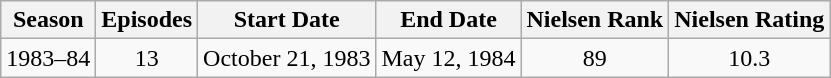<table class="wikitable" style="text-align: center">
<tr>
<th>Season</th>
<th>Episodes</th>
<th>Start Date</th>
<th>End Date</th>
<th>Nielsen Rank</th>
<th>Nielsen Rating</th>
</tr>
<tr>
<td style="text-align:center">1983–84</td>
<td style="text-align:center">13</td>
<td style="text-align:center">October 21, 1983</td>
<td style="text-align:center">May 12, 1984</td>
<td style="text-align:center">89</td>
<td style="text-align:center">10.3</td>
</tr>
</table>
